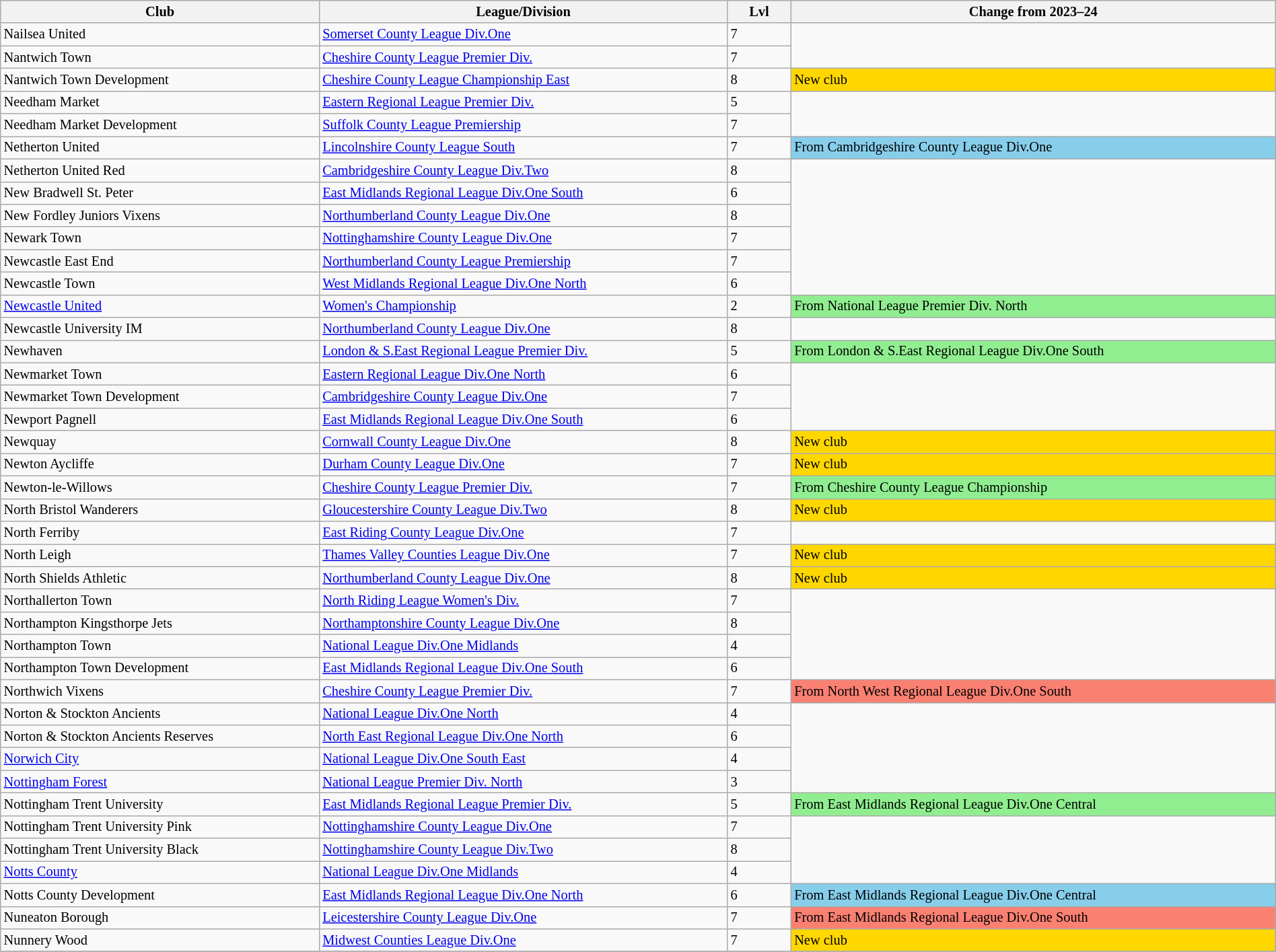<table class="wikitable sortable" width=100% style="font-size:85%">
<tr>
<th width=25%>Club</th>
<th width=32%>League/Division</th>
<th width=5%>Lvl</th>
<th width=38%>Change from 2023–24</th>
</tr>
<tr>
<td>Nailsea United</td>
<td><a href='#'>Somerset County League Div.One</a></td>
<td>7</td>
</tr>
<tr>
<td>Nantwich Town</td>
<td><a href='#'>Cheshire County League Premier Div.</a></td>
<td>7</td>
</tr>
<tr>
<td>Nantwich Town Development</td>
<td><a href='#'>Cheshire County League Championship East</a></td>
<td>8</td>
<td style="background:gold">New club</td>
</tr>
<tr>
<td>Needham Market</td>
<td><a href='#'>Eastern Regional League Premier Div.</a></td>
<td>5</td>
</tr>
<tr>
<td>Needham Market Development</td>
<td><a href='#'>Suffolk County League Premiership</a></td>
<td>7</td>
</tr>
<tr>
<td>Netherton United</td>
<td><a href='#'>Lincolnshire County League South</a></td>
<td>7</td>
<td style="background:skyblue">From Cambridgeshire County League Div.One</td>
</tr>
<tr>
<td>Netherton United Red</td>
<td><a href='#'>Cambridgeshire County League Div.Two</a></td>
<td>8</td>
</tr>
<tr>
<td>New Bradwell St. Peter</td>
<td><a href='#'>East Midlands Regional League Div.One South</a></td>
<td>6</td>
</tr>
<tr>
<td>New Fordley Juniors Vixens</td>
<td><a href='#'>Northumberland County League Div.One</a></td>
<td>8</td>
</tr>
<tr>
<td>Newark Town</td>
<td><a href='#'>Nottinghamshire County League Div.One</a></td>
<td>7</td>
</tr>
<tr>
<td>Newcastle East End</td>
<td><a href='#'>Northumberland County League Premiership</a></td>
<td>7</td>
</tr>
<tr>
<td>Newcastle Town</td>
<td><a href='#'>West Midlands Regional League Div.One North</a></td>
<td>6</td>
</tr>
<tr>
<td><a href='#'>Newcastle United</a></td>
<td><a href='#'>Women's Championship</a></td>
<td>2</td>
<td style="background:lightgreen">From National League Premier Div. North</td>
</tr>
<tr>
<td>Newcastle University IM</td>
<td><a href='#'>Northumberland County League Div.One</a></td>
<td>8</td>
</tr>
<tr>
<td>Newhaven</td>
<td><a href='#'>London & S.East Regional League Premier Div.</a></td>
<td>5</td>
<td style="background:lightgreen">From London & S.East Regional League Div.One South</td>
</tr>
<tr>
<td>Newmarket Town</td>
<td><a href='#'>Eastern Regional League Div.One North</a></td>
<td>6</td>
</tr>
<tr>
<td>Newmarket Town Development</td>
<td><a href='#'>Cambridgeshire County League Div.One</a></td>
<td>7</td>
</tr>
<tr>
<td>Newport Pagnell</td>
<td><a href='#'>East Midlands Regional League Div.One South</a></td>
<td>6</td>
</tr>
<tr>
<td>Newquay</td>
<td><a href='#'>Cornwall County League Div.One</a></td>
<td>8</td>
<td style="background:gold">New club</td>
</tr>
<tr>
<td>Newton Aycliffe</td>
<td><a href='#'>Durham County League Div.One</a></td>
<td>7</td>
<td style="background:gold">New club</td>
</tr>
<tr>
<td>Newton-le-Willows</td>
<td><a href='#'>Cheshire County League Premier Div.</a></td>
<td>7</td>
<td style="background:lightgreen">From Cheshire County League Championship</td>
</tr>
<tr>
<td>North Bristol Wanderers</td>
<td><a href='#'>Gloucestershire County League Div.Two</a></td>
<td>8</td>
<td style="background:gold">New club</td>
</tr>
<tr>
<td>North Ferriby</td>
<td><a href='#'>East Riding County League Div.One</a></td>
<td>7</td>
</tr>
<tr>
<td>North Leigh</td>
<td><a href='#'>Thames Valley Counties League Div.One</a></td>
<td>7</td>
<td style="background:gold">New club</td>
</tr>
<tr>
<td>North Shields Athletic</td>
<td><a href='#'>Northumberland County League Div.One</a></td>
<td>8</td>
<td style="background:gold">New club</td>
</tr>
<tr>
<td>Northallerton Town</td>
<td><a href='#'>North Riding League Women's Div.</a></td>
<td>7</td>
</tr>
<tr>
<td>Northampton Kingsthorpe Jets</td>
<td><a href='#'>Northamptonshire County League Div.One</a></td>
<td>8</td>
</tr>
<tr>
<td>Northampton Town</td>
<td><a href='#'>National League Div.One Midlands</a></td>
<td>4</td>
</tr>
<tr>
<td>Northampton Town Development</td>
<td><a href='#'>East Midlands Regional League Div.One South</a></td>
<td>6</td>
</tr>
<tr>
<td>Northwich Vixens</td>
<td><a href='#'>Cheshire County League Premier Div.</a></td>
<td>7</td>
<td style="background:salmon">From North West Regional League Div.One South</td>
</tr>
<tr>
<td>Norton & Stockton Ancients</td>
<td><a href='#'>National League Div.One North</a></td>
<td>4</td>
</tr>
<tr>
<td>Norton & Stockton Ancients Reserves</td>
<td><a href='#'>North East Regional League Div.One North</a></td>
<td>6</td>
</tr>
<tr>
<td><a href='#'>Norwich City</a></td>
<td><a href='#'>National League Div.One South East</a></td>
<td>4</td>
</tr>
<tr>
<td><a href='#'>Nottingham Forest</a></td>
<td><a href='#'>National League Premier Div. North</a></td>
<td>3</td>
</tr>
<tr>
<td>Nottingham Trent University</td>
<td><a href='#'>East Midlands Regional League Premier Div.</a></td>
<td>5</td>
<td style="background:lightgreen">From East Midlands Regional League Div.One Central</td>
</tr>
<tr>
<td>Nottingham Trent University Pink</td>
<td><a href='#'>Nottinghamshire County League Div.One</a></td>
<td>7</td>
</tr>
<tr>
<td>Nottingham Trent University Black</td>
<td><a href='#'>Nottinghamshire County League Div.Two</a></td>
<td>8</td>
</tr>
<tr>
<td><a href='#'>Notts County</a></td>
<td><a href='#'>National League Div.One Midlands</a></td>
<td>4</td>
</tr>
<tr>
<td>Notts County Development</td>
<td><a href='#'>East Midlands Regional League Div.One North</a></td>
<td>6</td>
<td style="background:skyblue">From East Midlands Regional League Div.One Central</td>
</tr>
<tr>
<td>Nuneaton Borough</td>
<td><a href='#'>Leicestershire County League Div.One</a></td>
<td>7</td>
<td style="background:salmon">From East Midlands Regional League Div.One South</td>
</tr>
<tr>
<td>Nunnery Wood</td>
<td><a href='#'>Midwest Counties League Div.One</a></td>
<td>7</td>
<td style="background:gold">New club</td>
</tr>
<tr>
</tr>
</table>
